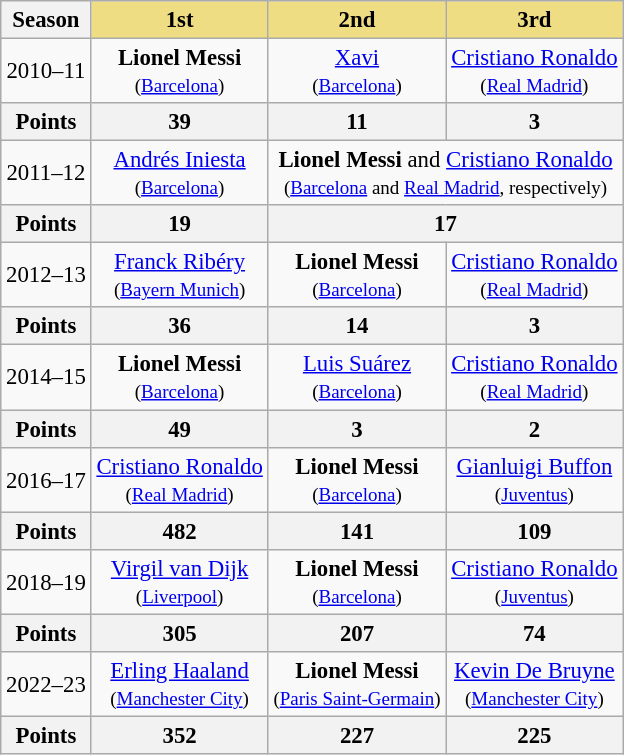<table class="wikitable" style="font-size:95%; text-align:center;">
<tr>
<th>Season</th>
<th scope="col" style="background-color: #eedd82">1st</th>
<th scope="col" style="background-color: #eedd82">2nd</th>
<th scope="col" style="background-color: #eedd82">3rd</th>
</tr>
<tr>
<td scope="row">2010–11</td>
<td> <strong>Lionel Messi</strong> <br><small>(<a href='#'>Barcelona</a>)</small></td>
<td> <a href='#'>Xavi</a> <br><small>(<a href='#'>Barcelona</a>)</small></td>
<td> <a href='#'>Cristiano Ronaldo</a> <br><small>(<a href='#'>Real Madrid</a>)</small></td>
</tr>
<tr>
<th>Points</th>
<th scope="row">39</th>
<th>11</th>
<th>3</th>
</tr>
<tr>
<td scope="row">2011–12</td>
<td> <a href='#'>Andrés Iniesta</a> <br><small>(<a href='#'>Barcelona</a>)</small></td>
<td colspan=2> <strong>Lionel Messi</strong> and  <a href='#'>Cristiano Ronaldo</a> <br><small>(<a href='#'>Barcelona</a> and <a href='#'>Real Madrid</a>, respectively)</small></td>
</tr>
<tr>
<th>Points</th>
<th scope="row">19</th>
<th colspan="2">17</th>
</tr>
<tr>
<td scope="row">2012–13</td>
<td> <a href='#'>Franck Ribéry</a> <br><small>(<a href='#'>Bayern Munich</a>)</small></td>
<td> <strong>Lionel Messi</strong> <br><small>(<a href='#'>Barcelona</a>)</small></td>
<td> <a href='#'>Cristiano Ronaldo</a> <br><small>(<a href='#'>Real Madrid</a>)</small></td>
</tr>
<tr>
<th>Points</th>
<th scope="row">36</th>
<th>14</th>
<th>3</th>
</tr>
<tr>
<td scope="row">2014–15</td>
<td> <strong>Lionel Messi</strong> <br><small>(<a href='#'>Barcelona</a>)</small></td>
<td> <a href='#'>Luis Suárez</a> <br><small>(<a href='#'>Barcelona</a>)</small></td>
<td> <a href='#'>Cristiano Ronaldo</a> <br><small>(<a href='#'>Real Madrid</a>)</small></td>
</tr>
<tr>
<th>Points</th>
<th scope="row">49</th>
<th>3</th>
<th>2</th>
</tr>
<tr>
<td scope="row">2016–17</td>
<td> <a href='#'>Cristiano Ronaldo</a> <br><small>(<a href='#'>Real Madrid</a>)</small></td>
<td> <strong>Lionel Messi</strong> <br><small>(<a href='#'>Barcelona</a>)</small></td>
<td> <a href='#'>Gianluigi Buffon</a> <br><small>(<a href='#'>Juventus</a>)</small></td>
</tr>
<tr>
<th>Points</th>
<th scope="row">482</th>
<th>141</th>
<th>109</th>
</tr>
<tr>
<td scope="row">2018–19</td>
<td> <a href='#'>Virgil van Dijk</a> <br><small>(<a href='#'>Liverpool</a>)</small></td>
<td> <strong>Lionel Messi</strong> <br><small>(<a href='#'>Barcelona</a>)</small></td>
<td> <a href='#'>Cristiano Ronaldo</a> <br><small>(<a href='#'>Juventus</a>)</small></td>
</tr>
<tr>
<th>Points</th>
<th scope="row">305</th>
<th>207</th>
<th>74</th>
</tr>
<tr>
<td scope="row">2022–23</td>
<td> <a href='#'>Erling Haaland</a> <br><small>(<a href='#'>Manchester City</a>)</small></td>
<td> <strong>Lionel Messi</strong> <br><small>(<a href='#'>Paris Saint-Germain</a>)</small></td>
<td> <a href='#'>Kevin De Bruyne</a> <br><small>(<a href='#'>Manchester City</a>)</small></td>
</tr>
<tr>
<th>Points</th>
<th scope="row">352</th>
<th>227</th>
<th>225</th>
</tr>
</table>
